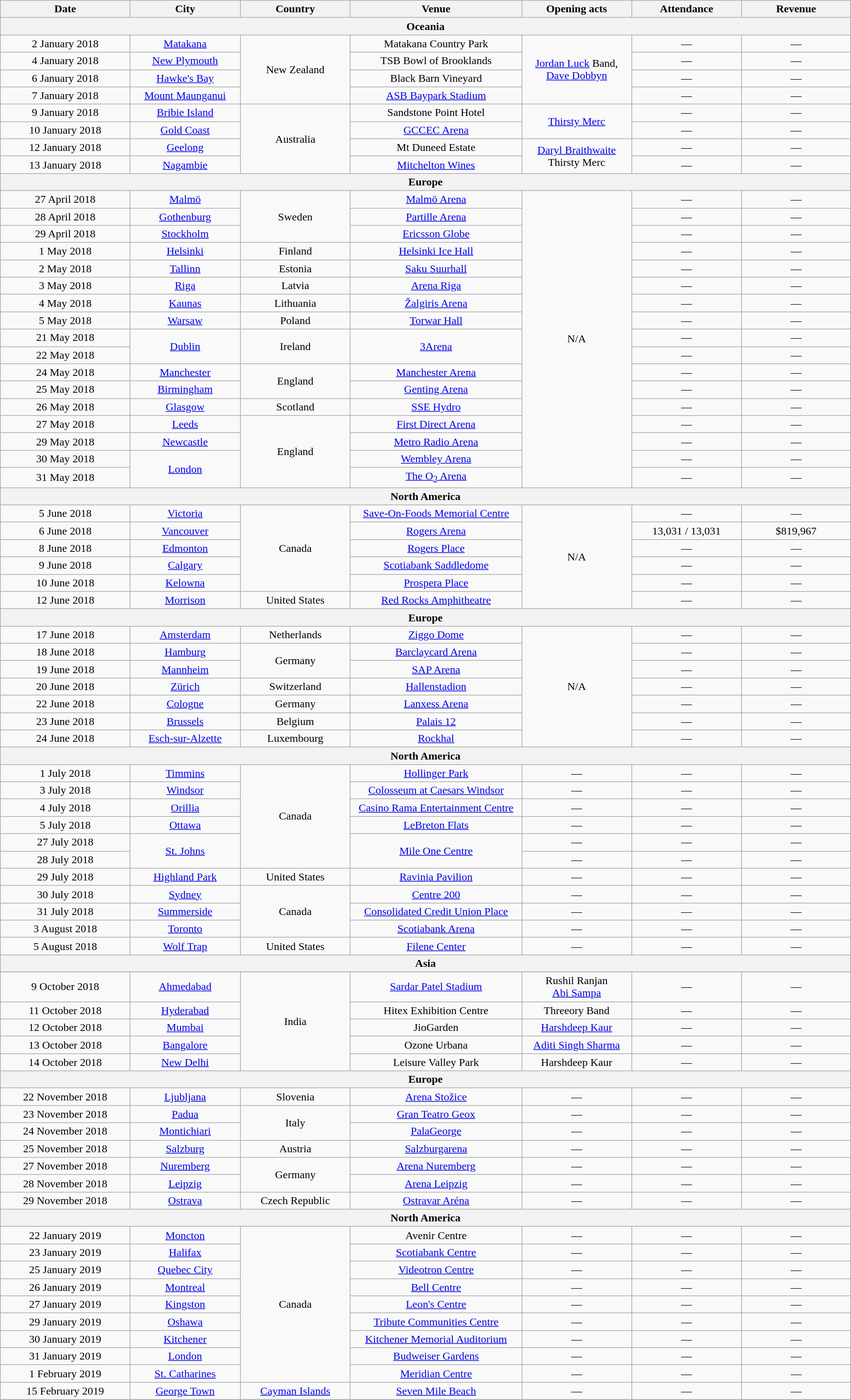<table class="wikitable plainrowheaders" style="text-align:center;">
<tr>
<th scope="col" style="width:12em;">Date</th>
<th scope="col" style="width:10em;">City</th>
<th scope="col" style="width:10em;">Country</th>
<th scope="col" style="width:16em;">Venue</th>
<th scope="col" style="width:10em;">Opening acts</th>
<th scope="col" style="width:10em;">Attendance</th>
<th scope="col" style="width:10em;">Revenue</th>
</tr>
<tr>
<th colspan="7">Oceania</th>
</tr>
<tr>
<td>2 January 2018</td>
<td><a href='#'>Matakana</a></td>
<td rowspan="4">New Zealand</td>
<td>Matakana Country Park</td>
<td rowspan="4"><a href='#'>Jordan Luck</a> Band, <a href='#'>Dave Dobbyn</a></td>
<td>—</td>
<td>—</td>
</tr>
<tr>
<td>4 January 2018</td>
<td><a href='#'>New Plymouth</a></td>
<td>TSB Bowl of Brooklands</td>
<td>—</td>
<td>—</td>
</tr>
<tr>
<td>6 January 2018</td>
<td><a href='#'>Hawke's Bay</a></td>
<td>Black Barn Vineyard</td>
<td>—</td>
<td>—</td>
</tr>
<tr>
<td>7 January 2018</td>
<td><a href='#'>Mount Maunganui</a></td>
<td><a href='#'>ASB Baypark Stadium</a></td>
<td>—</td>
<td>—</td>
</tr>
<tr>
<td>9 January 2018</td>
<td><a href='#'>Bribie Island</a></td>
<td rowspan="4">Australia</td>
<td>Sandstone Point Hotel</td>
<td rowspan="2"><a href='#'>Thirsty Merc</a></td>
<td>—</td>
<td>—</td>
</tr>
<tr>
<td>10 January 2018</td>
<td><a href='#'>Gold Coast</a></td>
<td><a href='#'>GCCEC Arena</a></td>
<td>—</td>
<td>—</td>
</tr>
<tr>
<td>12 January 2018</td>
<td><a href='#'>Geelong</a></td>
<td>Mt Duneed Estate</td>
<td rowspan="2"><a href='#'>Daryl Braithwaite</a><br>Thirsty Merc</td>
<td>—</td>
<td>—</td>
</tr>
<tr>
<td>13 January 2018</td>
<td><a href='#'>Nagambie</a></td>
<td><a href='#'>Mitchelton Wines</a></td>
<td>—</td>
<td>—</td>
</tr>
<tr>
<th colspan="7">Europe</th>
</tr>
<tr>
<td>27 April 2018</td>
<td><a href='#'>Malmö</a></td>
<td rowspan="3">Sweden</td>
<td><a href='#'>Malmö Arena</a></td>
<td rowspan="17">N/A</td>
<td>—</td>
<td>—</td>
</tr>
<tr>
<td>28 April 2018</td>
<td><a href='#'>Gothenburg</a></td>
<td><a href='#'>Partille Arena</a></td>
<td>—</td>
<td>—</td>
</tr>
<tr>
<td>29 April 2018</td>
<td><a href='#'>Stockholm</a></td>
<td><a href='#'>Ericsson Globe</a></td>
<td>—</td>
<td>—</td>
</tr>
<tr>
<td>1 May 2018</td>
<td><a href='#'>Helsinki</a></td>
<td>Finland</td>
<td><a href='#'>Helsinki Ice Hall</a></td>
<td>—</td>
<td>—</td>
</tr>
<tr>
<td>2 May 2018</td>
<td><a href='#'>Tallinn</a></td>
<td>Estonia</td>
<td><a href='#'>Saku Suurhall</a></td>
<td>—</td>
<td>—</td>
</tr>
<tr>
<td>3 May 2018</td>
<td><a href='#'>Riga</a></td>
<td>Latvia</td>
<td><a href='#'>Arena Riga</a></td>
<td>—</td>
<td>—</td>
</tr>
<tr>
<td>4 May 2018</td>
<td><a href='#'>Kaunas</a></td>
<td>Lithuania</td>
<td><a href='#'>Žalgiris Arena</a></td>
<td>—</td>
<td>—</td>
</tr>
<tr>
<td>5 May 2018</td>
<td><a href='#'>Warsaw</a></td>
<td>Poland</td>
<td><a href='#'>Torwar Hall</a></td>
<td>—</td>
<td>—</td>
</tr>
<tr>
<td>21 May 2018</td>
<td rowspan="2"><a href='#'>Dublin</a></td>
<td rowspan="2">Ireland</td>
<td rowspan="2"><a href='#'>3Arena</a></td>
<td>—</td>
<td>—</td>
</tr>
<tr>
<td>22 May 2018</td>
<td>—</td>
<td>—</td>
</tr>
<tr>
<td>24 May 2018</td>
<td><a href='#'>Manchester</a></td>
<td rowspan="2">England</td>
<td><a href='#'>Manchester Arena</a></td>
<td>—</td>
<td>—</td>
</tr>
<tr>
<td>25 May 2018</td>
<td><a href='#'>Birmingham</a></td>
<td><a href='#'>Genting Arena</a></td>
<td>—</td>
<td>—</td>
</tr>
<tr>
<td>26 May 2018</td>
<td><a href='#'>Glasgow</a></td>
<td>Scotland</td>
<td><a href='#'>SSE Hydro</a></td>
<td>—</td>
<td>—</td>
</tr>
<tr>
<td>27 May 2018</td>
<td><a href='#'>Leeds</a></td>
<td rowspan="4">England</td>
<td><a href='#'>First Direct Arena</a></td>
<td>—</td>
<td>—</td>
</tr>
<tr>
<td>29 May 2018</td>
<td><a href='#'>Newcastle</a></td>
<td><a href='#'>Metro Radio Arena</a></td>
<td>—</td>
<td>—</td>
</tr>
<tr>
<td>30 May 2018</td>
<td rowspan="2"><a href='#'>London</a></td>
<td><a href='#'>Wembley Arena</a></td>
<td>—</td>
<td>—</td>
</tr>
<tr>
<td>31 May 2018</td>
<td><a href='#'>The O<sub>2</sub> Arena</a></td>
<td>—</td>
<td>—</td>
</tr>
<tr>
<th colspan="7">North America</th>
</tr>
<tr>
<td>5 June 2018</td>
<td><a href='#'>Victoria</a></td>
<td rowspan="5">Canada</td>
<td><a href='#'>Save-On-Foods Memorial Centre</a></td>
<td rowspan="6">N/A</td>
<td>—</td>
<td>—</td>
</tr>
<tr>
<td>6 June 2018</td>
<td><a href='#'>Vancouver</a></td>
<td><a href='#'>Rogers Arena</a></td>
<td>13,031 / 13,031</td>
<td>$819,967</td>
</tr>
<tr>
<td>8 June 2018</td>
<td><a href='#'>Edmonton</a></td>
<td><a href='#'>Rogers Place</a></td>
<td>—</td>
<td>—</td>
</tr>
<tr>
<td>9 June 2018</td>
<td><a href='#'>Calgary</a></td>
<td><a href='#'>Scotiabank Saddledome</a></td>
<td>—</td>
<td>—</td>
</tr>
<tr>
<td>10 June 2018</td>
<td><a href='#'>Kelowna</a></td>
<td><a href='#'>Prospera Place</a></td>
<td>—</td>
<td>—</td>
</tr>
<tr>
<td>12 June 2018</td>
<td><a href='#'>Morrison</a></td>
<td>United States</td>
<td><a href='#'>Red Rocks Amphitheatre</a></td>
<td>—</td>
<td>—</td>
</tr>
<tr>
<th colspan="7">Europe</th>
</tr>
<tr>
<td>17 June 2018</td>
<td><a href='#'>Amsterdam</a></td>
<td>Netherlands</td>
<td><a href='#'>Ziggo Dome</a></td>
<td rowspan="7">N/A</td>
<td>—</td>
<td>—</td>
</tr>
<tr>
<td>18 June 2018</td>
<td><a href='#'>Hamburg</a></td>
<td rowspan="2">Germany</td>
<td><a href='#'>Barclaycard Arena</a></td>
<td>—</td>
<td>—</td>
</tr>
<tr>
<td>19 June 2018</td>
<td><a href='#'>Mannheim</a></td>
<td><a href='#'>SAP Arena</a></td>
<td>—</td>
<td>—</td>
</tr>
<tr>
<td>20 June 2018</td>
<td><a href='#'>Zürich</a></td>
<td>Switzerland</td>
<td><a href='#'>Hallenstadion</a></td>
<td>—</td>
<td>—</td>
</tr>
<tr>
<td>22 June 2018</td>
<td><a href='#'>Cologne</a></td>
<td>Germany</td>
<td><a href='#'>Lanxess Arena</a></td>
<td>—</td>
<td>—</td>
</tr>
<tr>
<td>23 June 2018</td>
<td><a href='#'>Brussels</a></td>
<td>Belgium</td>
<td><a href='#'>Palais 12</a></td>
<td>—</td>
<td>—</td>
</tr>
<tr>
<td>24 June 2018</td>
<td><a href='#'>Esch-sur-Alzette</a></td>
<td>Luxembourg</td>
<td><a href='#'>Rockhal</a></td>
<td>—</td>
<td>—</td>
</tr>
<tr>
<th colspan="7">North America </th>
</tr>
<tr>
<td>1 July 2018</td>
<td><a href='#'>Timmins</a></td>
<td rowspan="6">Canada</td>
<td><a href='#'>Hollinger Park</a></td>
<td>—</td>
<td>—</td>
<td>—</td>
</tr>
<tr>
<td>3 July 2018</td>
<td><a href='#'>Windsor</a></td>
<td><a href='#'>Colosseum at Caesars Windsor</a></td>
<td>—</td>
<td>—</td>
<td>—</td>
</tr>
<tr>
<td>4 July 2018</td>
<td><a href='#'>Orillia</a></td>
<td><a href='#'>Casino Rama Entertainment Centre</a></td>
<td>—</td>
<td>—</td>
<td>—</td>
</tr>
<tr>
<td>5 July 2018</td>
<td><a href='#'>Ottawa</a></td>
<td><a href='#'>LeBreton Flats</a></td>
<td>—</td>
<td>—</td>
<td>—</td>
</tr>
<tr>
<td>27 July 2018</td>
<td rowspan="2"><a href='#'>St. Johns</a></td>
<td rowspan="2"><a href='#'>Mile One Centre</a></td>
<td>—</td>
<td>—</td>
<td>—</td>
</tr>
<tr>
<td>28 July 2018</td>
<td>—</td>
<td>—</td>
<td>—</td>
</tr>
<tr>
<td>29 July 2018</td>
<td><a href='#'>Highland Park</a></td>
<td>United States</td>
<td><a href='#'>Ravinia Pavilion</a></td>
<td>—</td>
<td>—</td>
<td>—</td>
</tr>
<tr>
<td>30 July 2018</td>
<td><a href='#'>Sydney</a></td>
<td rowspan="3">Canada</td>
<td><a href='#'>Centre 200</a></td>
<td>—</td>
<td>—</td>
<td>—</td>
</tr>
<tr>
<td>31 July 2018</td>
<td><a href='#'>Summerside</a></td>
<td><a href='#'>Consolidated Credit Union Place</a></td>
<td>—</td>
<td>—</td>
<td>—</td>
</tr>
<tr>
<td>3 August 2018</td>
<td><a href='#'>Toronto</a></td>
<td><a href='#'>Scotiabank Arena</a></td>
<td>—</td>
<td>—</td>
<td>—</td>
</tr>
<tr>
<td>5 August 2018</td>
<td><a href='#'>Wolf Trap</a></td>
<td>United States</td>
<td><a href='#'>Filene Center</a></td>
<td>—</td>
<td>—</td>
<td>—</td>
</tr>
<tr>
<th Colspan="7">Asia</th>
</tr>
<tr>
</tr>
<tr>
<td>9 October 2018</td>
<td><a href='#'>Ahmedabad</a></td>
<td rowspan="5">India</td>
<td><a href='#'>Sardar Patel Stadium</a></td>
<td>Rushil Ranjan<br><a href='#'>Abi Sampa</a></td>
<td>—</td>
<td>—</td>
</tr>
<tr>
<td>11 October 2018</td>
<td><a href='#'>Hyderabad</a></td>
<td>Hitex Exhibition Centre</td>
<td>Threeory Band</td>
<td>—</td>
<td>—</td>
</tr>
<tr>
<td>12 October 2018</td>
<td><a href='#'>Mumbai</a></td>
<td>JioGarden</td>
<td><a href='#'>Harshdeep Kaur</a></td>
<td>—</td>
<td>—</td>
</tr>
<tr>
<td>13 October 2018</td>
<td><a href='#'>Bangalore</a></td>
<td>Ozone Urbana</td>
<td><a href='#'>Aditi Singh Sharma</a></td>
<td>—</td>
<td>—</td>
</tr>
<tr>
<td>14 October 2018</td>
<td><a href='#'>New Delhi</a></td>
<td>Leisure Valley Park</td>
<td>Harshdeep Kaur</td>
<td>—</td>
<td>—</td>
</tr>
<tr>
<th Colspan="7">Europe</th>
</tr>
<tr>
<td>22 November 2018</td>
<td><a href='#'>Ljubljana</a></td>
<td Rowspan="1">Slovenia</td>
<td><a href='#'>Arena Stožice</a></td>
<td>—</td>
<td>—</td>
<td>—</td>
</tr>
<tr>
<td>23 November 2018</td>
<td><a href='#'>Padua</a></td>
<td Rowspan="2">Italy</td>
<td><a href='#'>Gran Teatro Geox</a></td>
<td>—</td>
<td>—</td>
<td>—</td>
</tr>
<tr>
<td>24 November 2018</td>
<td><a href='#'>Montichiari</a></td>
<td><a href='#'>PalaGeorge</a></td>
<td>—</td>
<td>—</td>
<td>—</td>
</tr>
<tr>
<td>25 November 2018</td>
<td><a href='#'>Salzburg</a></td>
<td Rowspan="1">Austria</td>
<td><a href='#'>Salzburgarena</a></td>
<td>—</td>
<td>—</td>
<td>—</td>
</tr>
<tr>
<td>27 November 2018</td>
<td><a href='#'>Nuremberg</a></td>
<td Rowspan="2">Germany</td>
<td><a href='#'>Arena Nuremberg</a></td>
<td>—</td>
<td>—</td>
<td>—</td>
</tr>
<tr>
<td>28 November 2018</td>
<td><a href='#'>Leipzig</a></td>
<td><a href='#'>Arena Leipzig</a></td>
<td>—</td>
<td>—</td>
<td>—</td>
</tr>
<tr>
<td>29 November 2018</td>
<td><a href='#'>Ostrava</a></td>
<td Rowspan="1">Czech Republic</td>
<td><a href='#'>Ostravar Aréna</a></td>
<td>—</td>
<td>—</td>
<td>—</td>
</tr>
<tr>
<th colspan="7">North America </th>
</tr>
<tr>
<td>22 January 2019</td>
<td><a href='#'>Moncton</a></td>
<td rowspan="9">Canada</td>
<td>Avenir Centre</td>
<td>—</td>
<td>—</td>
<td>—</td>
</tr>
<tr>
<td>23 January 2019</td>
<td><a href='#'>Halifax</a></td>
<td><a href='#'>Scotiabank Centre</a></td>
<td>—</td>
<td>—</td>
<td>—</td>
</tr>
<tr>
<td>25 January 2019</td>
<td><a href='#'>Quebec City</a></td>
<td><a href='#'>Videotron Centre</a></td>
<td>—</td>
<td>—</td>
<td>—</td>
</tr>
<tr>
<td>26 January 2019</td>
<td><a href='#'>Montreal</a></td>
<td><a href='#'>Bell Centre</a></td>
<td>—</td>
<td>—</td>
<td>—</td>
</tr>
<tr>
<td>27 January 2019</td>
<td><a href='#'>Kingston</a></td>
<td><a href='#'>Leon's Centre</a></td>
<td>—</td>
<td>—</td>
<td>—</td>
</tr>
<tr>
<td>29 January 2019</td>
<td><a href='#'>Oshawa</a></td>
<td><a href='#'>Tribute Communities Centre</a></td>
<td>—</td>
<td>—</td>
<td>—</td>
</tr>
<tr>
<td>30 January 2019</td>
<td><a href='#'>Kitchener</a></td>
<td><a href='#'>Kitchener Memorial Auditorium</a></td>
<td>—</td>
<td>—</td>
<td>—</td>
</tr>
<tr>
<td>31 January 2019</td>
<td><a href='#'>London</a></td>
<td><a href='#'>Budweiser Gardens</a></td>
<td>—</td>
<td>—</td>
<td>—</td>
</tr>
<tr>
<td>1 February 2019</td>
<td><a href='#'>St. Catharines</a></td>
<td><a href='#'>Meridian Centre</a></td>
<td>—</td>
<td>—</td>
<td>—</td>
</tr>
<tr>
<td>15 February 2019</td>
<td><a href='#'>George Town</a></td>
<td><a href='#'>Cayman Islands</a></td>
<td><a href='#'>Seven Mile Beach</a></td>
<td>—</td>
<td>—</td>
<td>—</td>
</tr>
<tr>
</tr>
</table>
